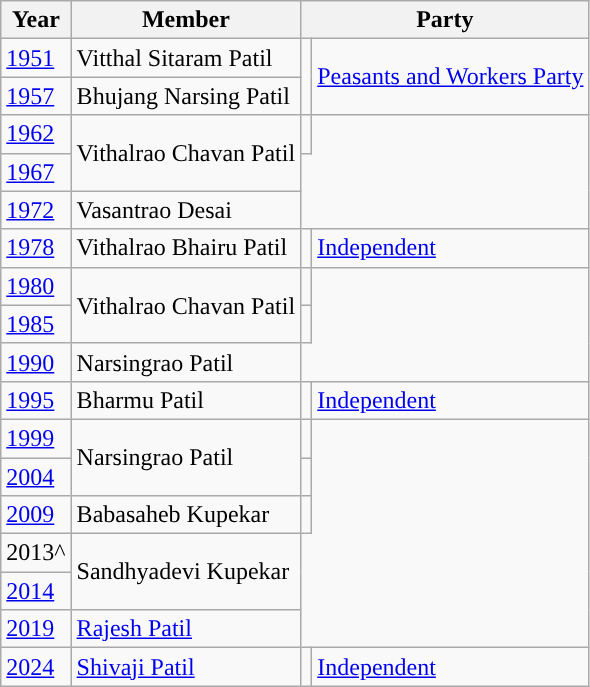<table class="wikitable">
<tr>
<th>Year</th>
<th>Member</th>
<th colspan="2">Party</th>
</tr>
<tr>
<td><a href='#'>1951</a></td>
<td>Vitthal Sitaram Patil</td>
<td rowspan="2" style="background-color: "></td>
<td rowspan="2"><a href='#'>Peasants and Workers Party</a></td>
</tr>
<tr>
<td><a href='#'>1957</a></td>
<td>Bhujang Narsing Patil</td>
</tr>
<tr>
<td><a href='#'>1962</a></td>
<td rowspan="2">Vithalrao Chavan Patil</td>
<td></td>
</tr>
<tr>
<td><a href='#'>1967</a></td>
</tr>
<tr>
<td><a href='#'>1972</a></td>
<td>Vasantrao Desai</td>
</tr>
<tr>
<td><a href='#'>1978</a></td>
<td>Vithalrao Bhairu Patil</td>
<td style="background-color:"></td>
<td><a href='#'>Independent</a></td>
</tr>
<tr>
<td><a href='#'>1980</a></td>
<td rowspan="2">Vithalrao Chavan Patil</td>
<td></td>
</tr>
<tr>
<td><a href='#'>1985</a></td>
<td></td>
</tr>
<tr>
<td><a href='#'>1990</a></td>
<td>Narsingrao Patil</td>
</tr>
<tr>
<td><a href='#'>1995</a></td>
<td>Bharmu Patil</td>
<td style="background-color:"></td>
<td><a href='#'>Independent</a></td>
</tr>
<tr>
<td><a href='#'>1999</a></td>
<td rowspan="2">Narsingrao Patil</td>
<td></td>
</tr>
<tr>
<td><a href='#'>2004</a></td>
<td></td>
</tr>
<tr>
<td><a href='#'>2009</a></td>
<td>Babasaheb Kupekar</td>
<td></td>
</tr>
<tr>
<td>2013^</td>
<td rowspan="2">Sandhyadevi Kupekar</td>
</tr>
<tr>
<td><a href='#'>2014</a></td>
</tr>
<tr>
<td><a href='#'>2019</a></td>
<td><a href='#'>Rajesh Patil</a></td>
</tr>
<tr>
<td><a href='#'>2024</a></td>
<td><a href='#'>Shivaji Patil</a></td>
<td style="background-color:"></td>
<td><a href='#'>Independent</a></td>
</tr>
</table>
